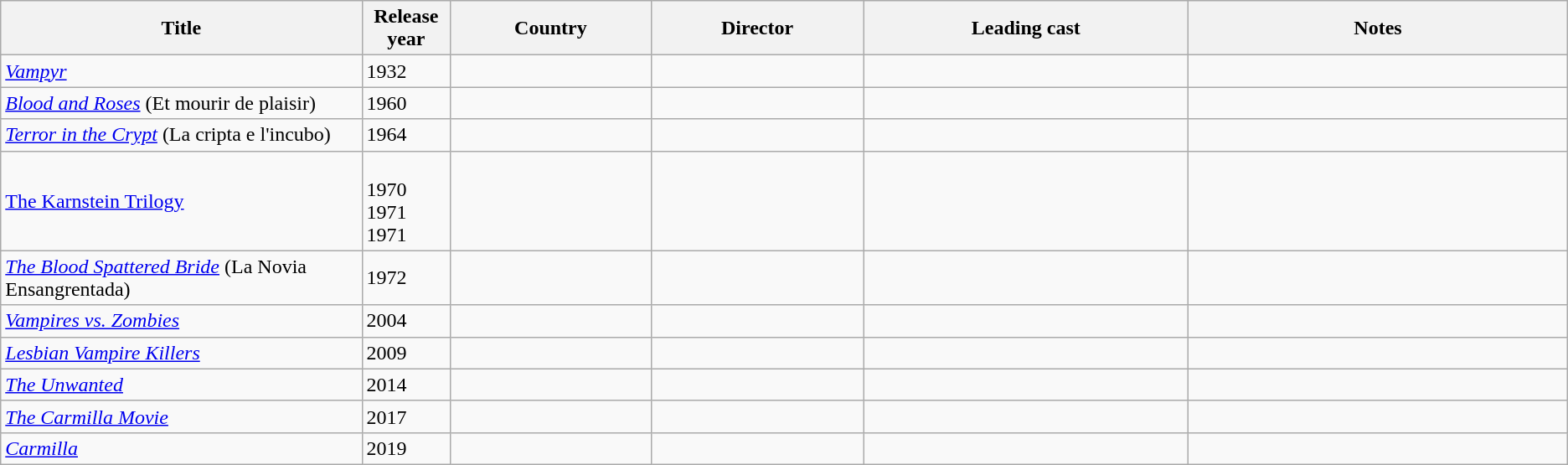<table class="wikitable sortable">
<tr>
<th width="390">Title</th>
<th width="70">Release year</th>
<th width="210">Country</th>
<th width="225">Director</th>
<th width="370">Leading cast</th>
<th width="450">Notes</th>
</tr>
<tr>
<td><em><a href='#'>Vampyr</a></em></td>
<td>1932</td>
<td></td>
<td></td>
<td></td>
<td></td>
</tr>
<tr>
<td><em><a href='#'>Blood and Roses</a></em> (Et mourir de plaisir)</td>
<td>1960</td>
<td></td>
<td></td>
<td></td>
<td></td>
</tr>
<tr>
<td><em><a href='#'>Terror in the Crypt</a></em> (La cripta e l'incubo)</td>
<td>1964</td>
<td></td>
<td></td>
<td></td>
<td></td>
</tr>
<tr>
<td><a href='#'>The Karnstein Trilogy</a><br></td>
<td><br>1970<br>1971<br>1971</td>
<td></td>
<td></td>
<td></td>
<td></td>
</tr>
<tr>
<td><em><a href='#'>The Blood Spattered Bride</a></em> (La Novia Ensangrentada)</td>
<td>1972</td>
<td></td>
<td></td>
<td></td>
<td></td>
</tr>
<tr>
<td><em><a href='#'>Vampires vs. Zombies</a></em></td>
<td>2004</td>
<td></td>
<td></td>
<td></td>
<td></td>
</tr>
<tr>
<td><em><a href='#'>Lesbian Vampire Killers</a></em></td>
<td>2009</td>
<td></td>
<td></td>
<td></td>
<td></td>
</tr>
<tr>
<td><em><a href='#'>The Unwanted</a></em></td>
<td>2014</td>
<td></td>
<td></td>
<td></td>
<td></td>
</tr>
<tr>
<td><em><a href='#'>The Carmilla Movie</a></em></td>
<td>2017</td>
<td></td>
<td></td>
<td></td>
<td></td>
</tr>
<tr>
<td><em><a href='#'>Carmilla</a></em></td>
<td>2019</td>
<td></td>
<td></td>
<td></td>
<td></td>
</tr>
</table>
